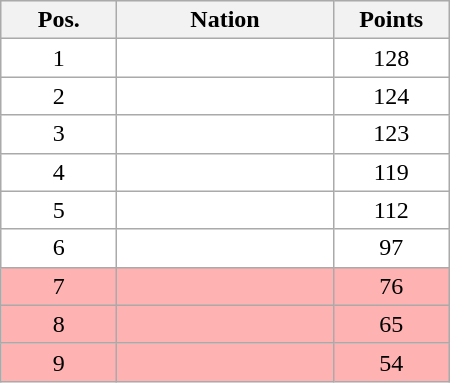<table class="wikitable gauche" cellspacing="1" style="width:300px;">
<tr style="background:#efefef; text-align:center;">
<th style="width:70px;">Pos.</th>
<th>Nation</th>
<th style="width:70px;">Points</th>
</tr>
<tr style="vertical-align:top; text-align:center; background:#fff;">
<td>1</td>
<td style="text-align:left;"></td>
<td>128</td>
</tr>
<tr style="vertical-align:top; text-align:center; background:#fff;">
<td>2</td>
<td style="text-align:left;"></td>
<td>124</td>
</tr>
<tr style="vertical-align:top; text-align:center; background:#fff;">
<td>3</td>
<td style="text-align:left;"></td>
<td>123</td>
</tr>
<tr style="vertical-align:top; text-align:center; background:#fff;">
<td>4</td>
<td style="text-align:left;"></td>
<td>119</td>
</tr>
<tr style="vertical-align:top; text-align:center; background:#fff;">
<td>5</td>
<td style="text-align:left;"></td>
<td>112</td>
</tr>
<tr style="vertical-align:top; text-align:center; background:#fff;">
<td>6</td>
<td style="text-align:left;"></td>
<td>97</td>
</tr>
<tr style="vertical-align:top; text-align:center;background:#ffb2b2;">
<td>7</td>
<td style="text-align:left;"></td>
<td>76</td>
</tr>
<tr style="vertical-align:top; text-align:center;background:#ffb2b2;">
<td>8</td>
<td style="text-align:left;"></td>
<td>65</td>
</tr>
<tr style="vertical-align:top; text-align:center;background:#ffb2b2;">
<td>9</td>
<td style="text-align:left;"></td>
<td>54</td>
</tr>
</table>
